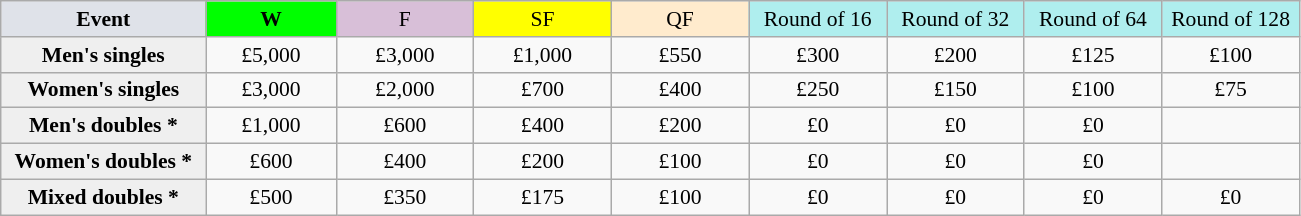<table class=wikitable style=font-size:90%;text-align:center>
<tr>
<td style="width:130px; background:#dfe2e9;"><strong>Event</strong></td>
<td style="width:80px; background:lime;"><strong>W</strong></td>
<td style="width:85px; background:thistle;">F</td>
<td style="width:85px; background:#ff0;">SF</td>
<td style="width:85px; background:#ffebcd;">QF</td>
<td style="width:85px; background:#afeeee;">Round of 16</td>
<td style="width:85px; background:#afeeee;">Round of 32</td>
<td style="width:85px; background:#afeeee;">Round of 64</td>
<td style="width:85px; background:#afeeee;">Round of 128</td>
</tr>
<tr>
<td style="background:#efefef;"><strong>Men's singles</strong></td>
<td>£5,000</td>
<td>£3,000</td>
<td>£1,000</td>
<td>£550</td>
<td>£300</td>
<td>£200</td>
<td>£125</td>
<td>£100</td>
</tr>
<tr>
<td style="background:#efefef;"><strong>Women's singles</strong></td>
<td>£3,000</td>
<td>£2,000</td>
<td>£700</td>
<td>£400</td>
<td>£250</td>
<td>£150</td>
<td>£100</td>
<td>£75</td>
</tr>
<tr>
<td style="background:#efefef;"><strong>Men's doubles *</strong></td>
<td>£1,000</td>
<td>£600</td>
<td>£400</td>
<td>£200</td>
<td>£0</td>
<td>£0</td>
<td>£0</td>
<td></td>
</tr>
<tr>
<td style="background:#efefef;"><strong>Women's doubles *</strong></td>
<td>£600</td>
<td>£400</td>
<td>£200</td>
<td>£100</td>
<td>£0</td>
<td>£0</td>
<td>£0</td>
<td></td>
</tr>
<tr>
<td style="background:#efefef;"><strong>Mixed doubles *</strong></td>
<td>£500</td>
<td>£350</td>
<td>£175</td>
<td>£100</td>
<td>£0</td>
<td>£0</td>
<td>£0</td>
<td>£0</td>
</tr>
</table>
